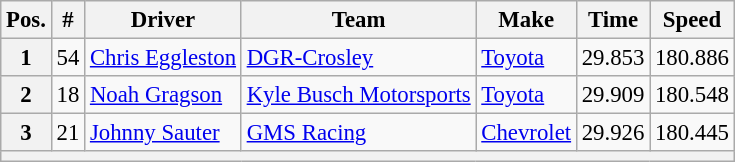<table class="wikitable" style="font-size:95%">
<tr>
<th>Pos.</th>
<th>#</th>
<th>Driver</th>
<th>Team</th>
<th>Make</th>
<th>Time</th>
<th>Speed</th>
</tr>
<tr>
<th>1</th>
<td>54</td>
<td><a href='#'>Chris Eggleston</a></td>
<td><a href='#'>DGR-Crosley</a></td>
<td><a href='#'>Toyota</a></td>
<td>29.853</td>
<td>180.886</td>
</tr>
<tr>
<th>2</th>
<td>18</td>
<td><a href='#'>Noah Gragson</a></td>
<td><a href='#'>Kyle Busch Motorsports</a></td>
<td><a href='#'>Toyota</a></td>
<td>29.909</td>
<td>180.548</td>
</tr>
<tr>
<th>3</th>
<td>21</td>
<td><a href='#'>Johnny Sauter</a></td>
<td><a href='#'>GMS Racing</a></td>
<td><a href='#'>Chevrolet</a></td>
<td>29.926</td>
<td>180.445</td>
</tr>
<tr>
<th colspan="7"></th>
</tr>
</table>
